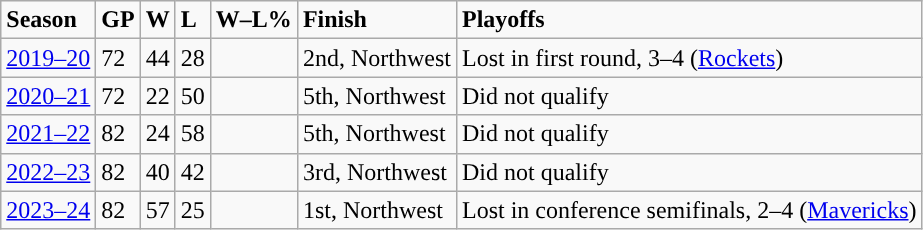<table class="wikitable">
<tr style="font-weight:bold; ">
<td>Season</td>
<td>GP</td>
<td>W</td>
<td>L</td>
<td>W–L%</td>
<td>Finish</td>
<td>Playoffs</td>
</tr>
<tr>
<td><a href='#'>2019–20</a></td>
<td>72</td>
<td>44</td>
<td>28</td>
<td></td>
<td>2nd, Northwest</td>
<td>Lost in first round, 3–4 (<a href='#'>Rockets</a>)</td>
</tr>
<tr>
<td><a href='#'>2020–21</a></td>
<td>72</td>
<td>22</td>
<td>50</td>
<td></td>
<td>5th, Northwest</td>
<td>Did not qualify</td>
</tr>
<tr>
<td><a href='#'>2021–22</a></td>
<td>82</td>
<td>24</td>
<td>58</td>
<td></td>
<td>5th, Northwest</td>
<td>Did not qualify</td>
</tr>
<tr>
<td><a href='#'>2022–23</a></td>
<td>82</td>
<td>40</td>
<td>42</td>
<td></td>
<td>3rd, Northwest</td>
<td>Did not qualify</td>
</tr>
<tr>
<td><a href='#'>2023–24</a></td>
<td>82</td>
<td>57</td>
<td>25</td>
<td></td>
<td>1st, Northwest</td>
<td>Lost in conference semifinals, 2–4 (<a href='#'>Mavericks</a>)</td>
</tr>
</table>
